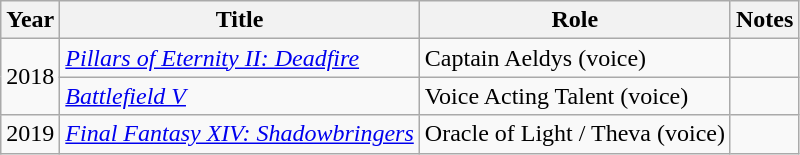<table class="wikitable">
<tr>
<th>Year</th>
<th>Title</th>
<th>Role</th>
<th>Notes</th>
</tr>
<tr>
<td rowspan="2">2018</td>
<td><em><a href='#'>Pillars of Eternity II: Deadfire</a></em></td>
<td>Captain Aeldys (voice)</td>
<td></td>
</tr>
<tr>
<td><em><a href='#'>Battlefield V</a></em></td>
<td>Voice Acting Talent (voice)</td>
<td></td>
</tr>
<tr>
<td>2019</td>
<td><em><a href='#'>Final Fantasy XIV: Shadowbringers</a></em></td>
<td>Oracle of Light / Theva (voice)</td>
<td></td>
</tr>
</table>
